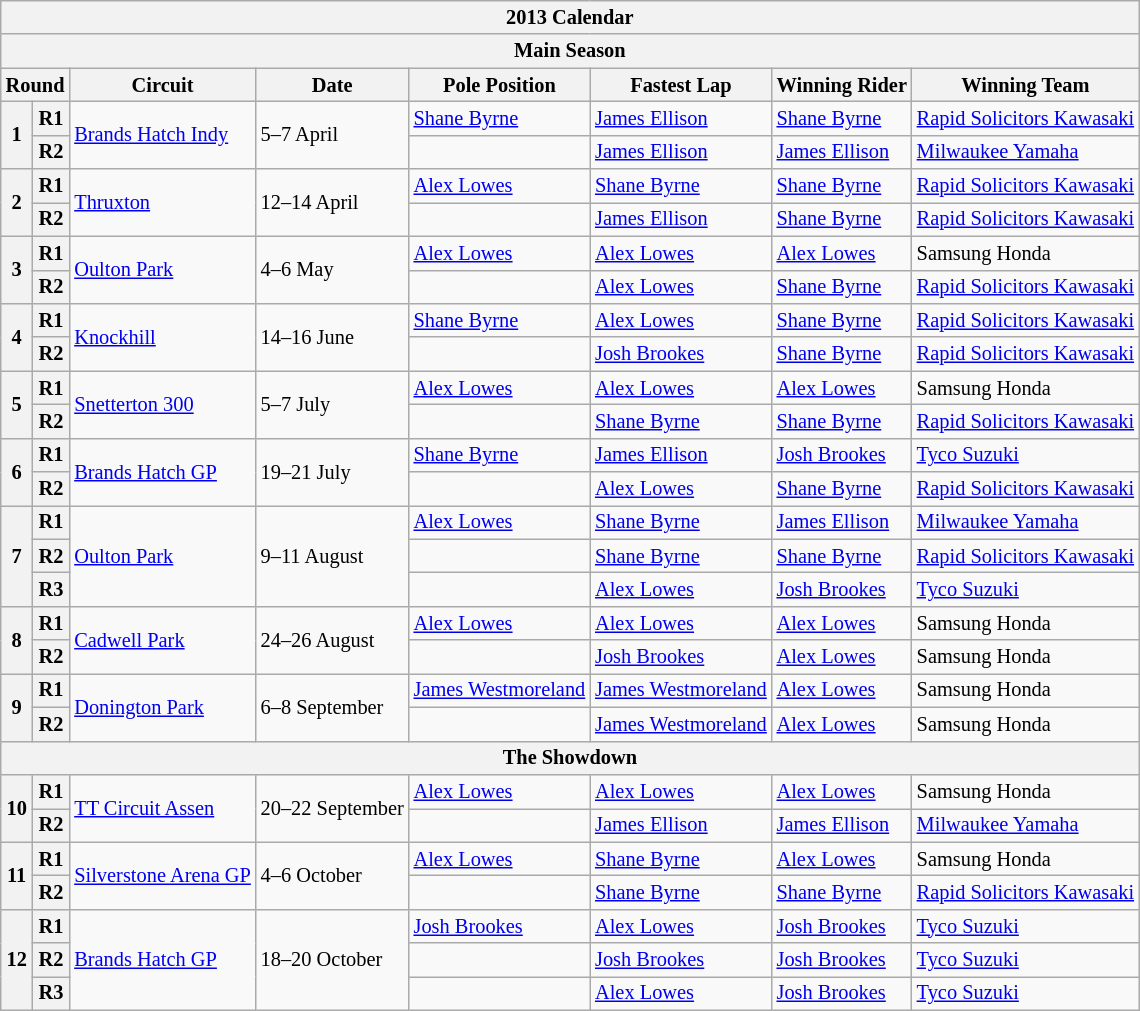<table class="wikitable" style="font-size: 85%">
<tr>
<th colspan=8>2013 Calendar</th>
</tr>
<tr>
<th colspan=8>Main Season</th>
</tr>
<tr>
<th colspan=2>Round</th>
<th>Circuit</th>
<th>Date</th>
<th>Pole Position</th>
<th>Fastest Lap</th>
<th>Winning Rider</th>
<th>Winning Team</th>
</tr>
<tr>
<th rowspan=2>1</th>
<th>R1</th>
<td rowspan=2> <a href='#'>Brands Hatch Indy</a></td>
<td rowspan=2>5–7 April</td>
<td> <a href='#'>Shane Byrne</a></td>
<td> <a href='#'>James Ellison</a></td>
<td> <a href='#'>Shane Byrne</a></td>
<td><a href='#'>Rapid Solicitors Kawasaki</a></td>
</tr>
<tr>
<th>R2</th>
<td></td>
<td> <a href='#'>James Ellison</a></td>
<td> <a href='#'>James Ellison</a></td>
<td><a href='#'>Milwaukee Yamaha</a></td>
</tr>
<tr>
<th rowspan=2>2</th>
<th>R1</th>
<td rowspan=2> <a href='#'>Thruxton</a></td>
<td rowspan=2>12–14 April</td>
<td> <a href='#'>Alex Lowes</a></td>
<td> <a href='#'>Shane Byrne</a></td>
<td> <a href='#'>Shane Byrne</a></td>
<td><a href='#'>Rapid Solicitors Kawasaki</a></td>
</tr>
<tr>
<th>R2</th>
<td></td>
<td> <a href='#'>James Ellison</a></td>
<td> <a href='#'>Shane Byrne</a></td>
<td><a href='#'>Rapid Solicitors Kawasaki</a></td>
</tr>
<tr>
<th rowspan=2>3</th>
<th>R1</th>
<td rowspan=2> <a href='#'>Oulton Park</a></td>
<td rowspan=2>4–6 May</td>
<td> <a href='#'>Alex Lowes</a></td>
<td> <a href='#'>Alex Lowes</a></td>
<td> <a href='#'>Alex Lowes</a></td>
<td>Samsung Honda</td>
</tr>
<tr>
<th>R2</th>
<td></td>
<td> <a href='#'>Alex Lowes</a></td>
<td> <a href='#'>Shane Byrne</a></td>
<td><a href='#'>Rapid Solicitors Kawasaki</a></td>
</tr>
<tr>
<th rowspan=2>4</th>
<th>R1</th>
<td rowspan=2> <a href='#'>Knockhill</a></td>
<td rowspan=2>14–16 June</td>
<td> <a href='#'>Shane Byrne</a></td>
<td> <a href='#'>Alex Lowes</a></td>
<td> <a href='#'>Shane Byrne</a></td>
<td><a href='#'>Rapid Solicitors Kawasaki</a></td>
</tr>
<tr>
<th>R2</th>
<td></td>
<td> <a href='#'>Josh Brookes</a></td>
<td> <a href='#'>Shane Byrne</a></td>
<td><a href='#'>Rapid Solicitors Kawasaki</a></td>
</tr>
<tr>
<th rowspan=2>5</th>
<th>R1</th>
<td rowspan=2> <a href='#'>Snetterton 300</a></td>
<td rowspan=2>5–7 July</td>
<td> <a href='#'>Alex Lowes</a></td>
<td> <a href='#'>Alex Lowes</a></td>
<td> <a href='#'>Alex Lowes</a></td>
<td>Samsung Honda</td>
</tr>
<tr>
<th>R2</th>
<td></td>
<td> <a href='#'>Shane Byrne</a></td>
<td> <a href='#'>Shane Byrne</a></td>
<td><a href='#'>Rapid Solicitors Kawasaki</a></td>
</tr>
<tr>
<th rowspan=2>6</th>
<th>R1</th>
<td rowspan=2> <a href='#'>Brands Hatch GP</a></td>
<td rowspan=2>19–21 July</td>
<td> <a href='#'>Shane Byrne</a></td>
<td> <a href='#'>James Ellison</a></td>
<td> <a href='#'>Josh Brookes</a></td>
<td><a href='#'>Tyco Suzuki</a></td>
</tr>
<tr>
<th>R2</th>
<td></td>
<td> <a href='#'>Alex Lowes</a></td>
<td> <a href='#'>Shane Byrne</a></td>
<td><a href='#'>Rapid Solicitors Kawasaki</a></td>
</tr>
<tr>
<th rowspan=3>7</th>
<th>R1</th>
<td rowspan=3> <a href='#'>Oulton Park</a></td>
<td rowspan=3>9–11 August</td>
<td> <a href='#'>Alex Lowes</a></td>
<td> <a href='#'>Shane Byrne</a></td>
<td> <a href='#'>James Ellison</a></td>
<td><a href='#'>Milwaukee Yamaha</a></td>
</tr>
<tr>
<th>R2</th>
<td></td>
<td> <a href='#'>Shane Byrne</a></td>
<td> <a href='#'>Shane Byrne</a></td>
<td><a href='#'>Rapid Solicitors Kawasaki</a></td>
</tr>
<tr>
<th>R3</th>
<td></td>
<td> <a href='#'>Alex Lowes</a></td>
<td> <a href='#'>Josh Brookes</a></td>
<td><a href='#'>Tyco Suzuki</a></td>
</tr>
<tr>
<th rowspan=2>8</th>
<th>R1</th>
<td rowspan=2> <a href='#'>Cadwell Park</a></td>
<td rowspan=2>24–26 August</td>
<td> <a href='#'>Alex Lowes</a></td>
<td> <a href='#'>Alex Lowes</a></td>
<td> <a href='#'>Alex Lowes</a></td>
<td>Samsung Honda</td>
</tr>
<tr>
<th>R2</th>
<td></td>
<td> <a href='#'>Josh Brookes</a></td>
<td> <a href='#'>Alex Lowes</a></td>
<td>Samsung Honda</td>
</tr>
<tr>
<th rowspan=2>9</th>
<th>R1</th>
<td rowspan=2> <a href='#'>Donington Park</a></td>
<td rowspan=2>6–8 September</td>
<td> <a href='#'>James Westmoreland</a></td>
<td> <a href='#'>James Westmoreland</a></td>
<td> <a href='#'>Alex Lowes</a></td>
<td>Samsung Honda</td>
</tr>
<tr>
<th>R2</th>
<td></td>
<td> <a href='#'>James Westmoreland</a></td>
<td> <a href='#'>Alex Lowes</a></td>
<td>Samsung Honda</td>
</tr>
<tr>
<th colspan=8>The Showdown</th>
</tr>
<tr>
<th rowspan=2>10</th>
<th>R1</th>
<td rowspan=2> <a href='#'>TT Circuit Assen</a></td>
<td rowspan=2>20–22 September</td>
<td> <a href='#'>Alex Lowes</a></td>
<td> <a href='#'>Alex Lowes</a></td>
<td> <a href='#'>Alex Lowes</a></td>
<td>Samsung Honda</td>
</tr>
<tr>
<th>R2</th>
<td></td>
<td> <a href='#'>James Ellison</a></td>
<td> <a href='#'>James Ellison</a></td>
<td><a href='#'>Milwaukee Yamaha</a></td>
</tr>
<tr>
<th rowspan=2>11</th>
<th>R1</th>
<td rowspan=2> <a href='#'>Silverstone Arena GP</a></td>
<td rowspan=2>4–6 October</td>
<td> <a href='#'>Alex Lowes</a></td>
<td> <a href='#'>Shane Byrne</a></td>
<td> <a href='#'>Alex Lowes</a></td>
<td>Samsung Honda</td>
</tr>
<tr>
<th>R2</th>
<td></td>
<td> <a href='#'>Shane Byrne</a></td>
<td> <a href='#'>Shane Byrne</a></td>
<td><a href='#'>Rapid Solicitors Kawasaki</a></td>
</tr>
<tr>
<th rowspan=3>12</th>
<th>R1</th>
<td rowspan=3> <a href='#'>Brands Hatch GP</a></td>
<td rowspan=3>18–20 October</td>
<td> <a href='#'>Josh Brookes</a></td>
<td> <a href='#'>Alex Lowes</a></td>
<td> <a href='#'>Josh Brookes</a></td>
<td><a href='#'>Tyco Suzuki</a></td>
</tr>
<tr>
<th>R2</th>
<td></td>
<td> <a href='#'>Josh Brookes</a></td>
<td> <a href='#'>Josh Brookes</a></td>
<td><a href='#'>Tyco Suzuki</a></td>
</tr>
<tr>
<th>R3</th>
<td></td>
<td> <a href='#'>Alex Lowes</a></td>
<td> <a href='#'>Josh Brookes</a></td>
<td><a href='#'>Tyco Suzuki</a></td>
</tr>
</table>
